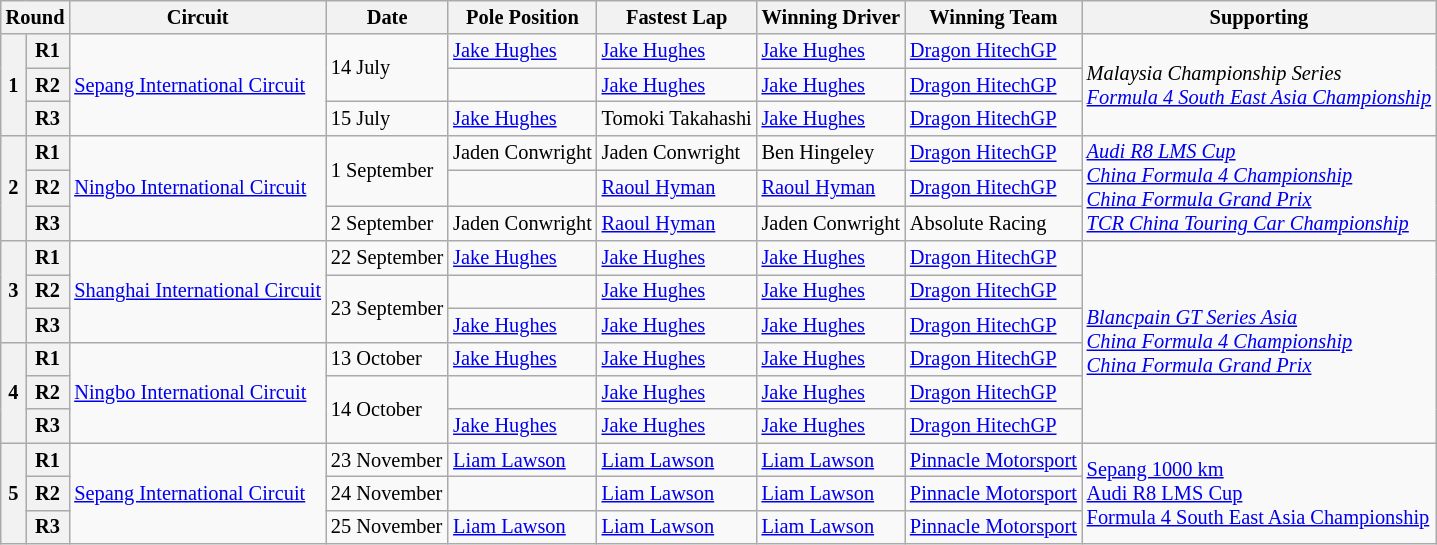<table class="wikitable" style="font-size:85%">
<tr>
<th colspan=2>Round</th>
<th>Circuit</th>
<th>Date</th>
<th>Pole Position</th>
<th>Fastest Lap</th>
<th>Winning Driver</th>
<th>Winning Team</th>
<th>Supporting</th>
</tr>
<tr>
<th rowspan=3>1</th>
<th>R1</th>
<td rowspan=3 nowrap> <a href='#'>Sepang International Circuit</a></td>
<td rowspan=2>14 July</td>
<td> <a href='#'>Jake Hughes</a></td>
<td> <a href='#'>Jake Hughes</a></td>
<td> <a href='#'>Jake Hughes</a></td>
<td> <a href='#'>Dragon HitechGP</a></td>
<td rowspan=3><em>Malaysia Championship Series</em><br><em><a href='#'>Formula 4 South East Asia Championship</a></em></td>
</tr>
<tr>
<th>R2</th>
<td></td>
<td> <a href='#'>Jake Hughes</a></td>
<td> <a href='#'>Jake Hughes</a></td>
<td> <a href='#'>Dragon HitechGP</a></td>
</tr>
<tr>
<th>R3</th>
<td>15 July</td>
<td> <a href='#'>Jake Hughes</a></td>
<td nowrap> Tomoki Takahashi</td>
<td> <a href='#'>Jake Hughes</a></td>
<td> <a href='#'>Dragon HitechGP</a></td>
</tr>
<tr>
<th rowspan=3>2</th>
<th>R1</th>
<td rowspan=3> <a href='#'>Ningbo International Circuit</a></td>
<td rowspan=2>1 September</td>
<td nowrap> Jaden Conwright</td>
<td nowrap> Jaden Conwright</td>
<td nowrap> Ben Hingeley</td>
<td nowrap> <a href='#'>Dragon HitechGP</a></td>
<td rowspan=3><em><a href='#'>Audi R8 LMS Cup</a></em><br><em><a href='#'>China Formula 4 Championship</a></em><br><em><a href='#'>China Formula Grand Prix</a></em><br><em><a href='#'>TCR China Touring Car Championship</a></em></td>
</tr>
<tr>
<th>R2</th>
<td></td>
<td> <a href='#'>Raoul Hyman</a></td>
<td> <a href='#'>Raoul Hyman</a></td>
<td> <a href='#'>Dragon HitechGP</a></td>
</tr>
<tr>
<th>R3</th>
<td>2 September</td>
<td> Jaden Conwright</td>
<td> <a href='#'>Raoul Hyman</a></td>
<td nowrap> Jaden Conwright</td>
<td> Absolute Racing</td>
</tr>
<tr>
<th rowspan=3>3</th>
<th>R1</th>
<td rowspan=3 nowrap> <a href='#'>Shanghai International Circuit</a></td>
<td nowrap>22 September</td>
<td> <a href='#'>Jake Hughes</a></td>
<td> <a href='#'>Jake Hughes</a></td>
<td> <a href='#'>Jake Hughes</a></td>
<td> <a href='#'>Dragon HitechGP</a></td>
<td rowspan=6 nowrap><em><a href='#'>Blancpain GT Series Asia</a></em><br><em><a href='#'>China Formula 4 Championship</a></em><br><em><a href='#'>China Formula Grand Prix</a></td>
</tr>
<tr>
<th>R2</th>
<td rowspan=2>23 September</td>
<td></td>
<td> <a href='#'>Jake Hughes</a></td>
<td> <a href='#'>Jake Hughes</a></td>
<td> <a href='#'>Dragon HitechGP</a></td>
</tr>
<tr>
<th>R3</th>
<td> <a href='#'>Jake Hughes</a></td>
<td> <a href='#'>Jake Hughes</a></td>
<td> <a href='#'>Jake Hughes</a></td>
<td> <a href='#'>Dragon HitechGP</a></td>
</tr>
<tr>
<th rowspan=3>4</th>
<th>R1</th>
<td rowspan=3> <a href='#'>Ningbo International Circuit</a></td>
<td>13 October</td>
<td> <a href='#'>Jake Hughes</a></td>
<td> <a href='#'>Jake Hughes</a></td>
<td> <a href='#'>Jake Hughes</a></td>
<td> <a href='#'>Dragon HitechGP</a></td>
</tr>
<tr>
<th>R2</th>
<td rowspan=2>14 October</td>
<td></td>
<td> <a href='#'>Jake Hughes</a></td>
<td> <a href='#'>Jake Hughes</a></td>
<td> <a href='#'>Dragon HitechGP</a></td>
</tr>
<tr>
<th>R3</th>
<td> <a href='#'>Jake Hughes</a></td>
<td> <a href='#'>Jake Hughes</a></td>
<td> <a href='#'>Jake Hughes</a></td>
<td> <a href='#'>Dragon HitechGP</a></td>
</tr>
<tr>
<th rowspan=3>5</th>
<th>R1</th>
<td rowspan=3> <a href='#'>Sepang International Circuit</a></td>
<td>23 November</td>
<td> <a href='#'>Liam Lawson</a></td>
<td> <a href='#'>Liam Lawson</a></td>
<td> <a href='#'>Liam Lawson</a></td>
<td> <a href='#'>Pinnacle Motorsport</a></td>
<td rowspan=3></em><a href='#'>Sepang 1000 km</a><em><br></em><a href='#'>Audi R8 LMS Cup</a><em><br></em><a href='#'>Formula 4 South East Asia Championship</a><em></td>
</tr>
<tr>
<th>R2</th>
<td>24 November</td>
<td></td>
<td> <a href='#'>Liam Lawson</a></td>
<td> <a href='#'>Liam Lawson</a></td>
<td> <a href='#'>Pinnacle Motorsport</a></td>
</tr>
<tr>
<th>R3</th>
<td>25 November</td>
<td> <a href='#'>Liam Lawson</a></td>
<td> <a href='#'>Liam Lawson</a></td>
<td> <a href='#'>Liam Lawson</a></td>
<td nowrap> <a href='#'>Pinnacle Motorsport</a></td>
</tr>
</table>
